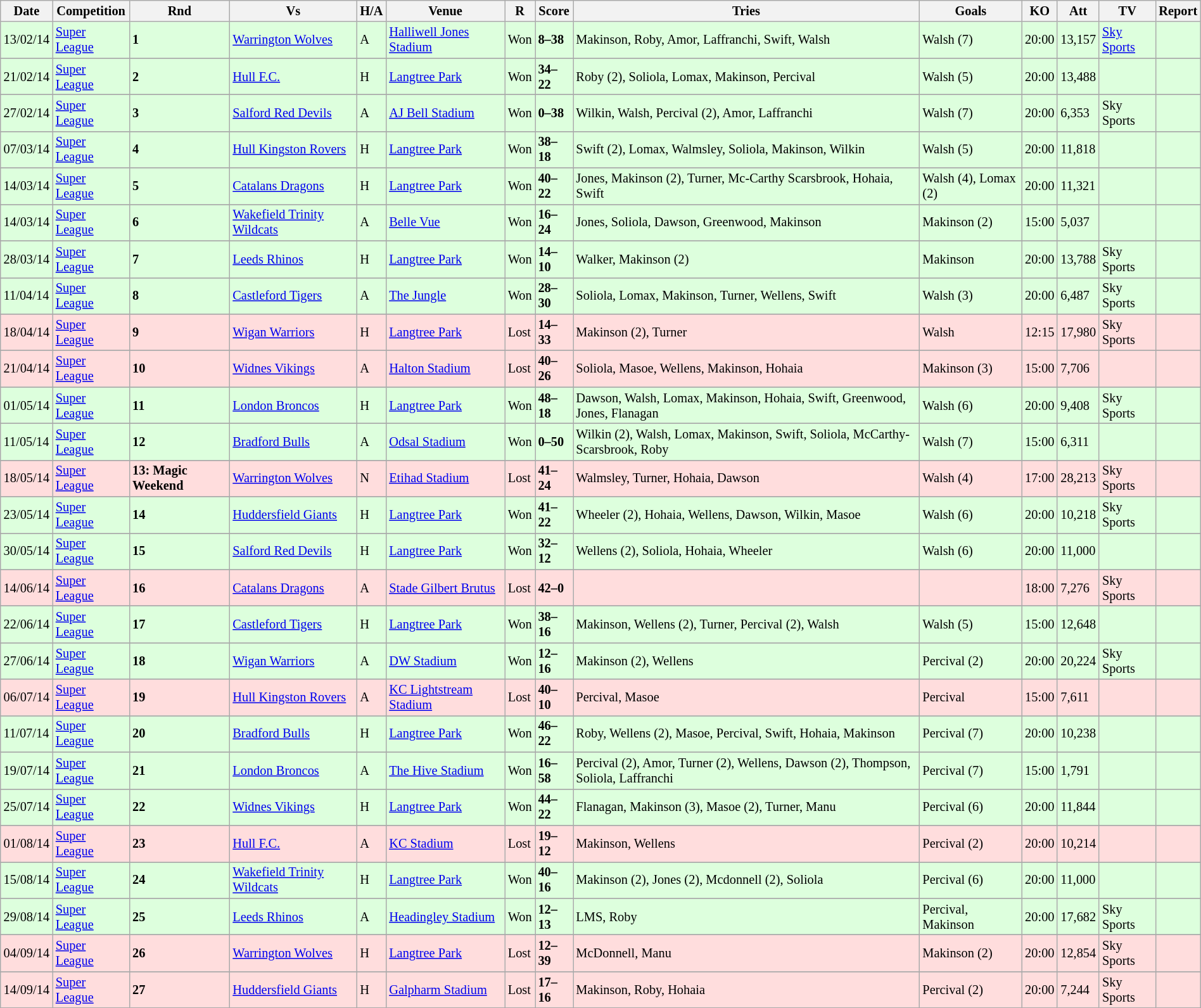<table class="wikitable" style="font-size:85%;" width="100%">
<tr>
<th>Date</th>
<th>Competition</th>
<th>Rnd</th>
<th>Vs</th>
<th>H/A</th>
<th>Venue</th>
<th>R</th>
<th>Score</th>
<th>Tries</th>
<th>Goals</th>
<th>KO</th>
<th>Att</th>
<th>TV</th>
<th>Report</th>
</tr>
<tr style="background:#ddffdd;" width=20 | >
<td>13/02/14</td>
<td><a href='#'>Super League</a></td>
<td><strong>1</strong></td>
<td> <a href='#'>Warrington Wolves</a></td>
<td>A</td>
<td><a href='#'>Halliwell Jones Stadium</a></td>
<td>Won</td>
<td><strong>8–38</strong></td>
<td>Makinson, Roby, Amor, Laffranchi, Swift, Walsh</td>
<td>Walsh (7)</td>
<td>20:00</td>
<td>13,157</td>
<td><a href='#'>Sky Sports</a></td>
<td></td>
</tr>
<tr>
</tr>
<tr style="background:#ddffdd;" width=20 | >
<td>21/02/14</td>
<td><a href='#'>Super League</a></td>
<td><strong>2</strong></td>
<td> <a href='#'>Hull F.C.</a></td>
<td>H</td>
<td><a href='#'>Langtree Park</a></td>
<td>Won</td>
<td><strong>34–22</strong></td>
<td>Roby (2), Soliola, Lomax, Makinson, Percival</td>
<td>Walsh (5)</td>
<td>20:00</td>
<td>13,488</td>
<td></td>
<td></td>
</tr>
<tr>
</tr>
<tr style="background:#ddffdd;" width=20 | >
<td>27/02/14</td>
<td><a href='#'>Super League</a></td>
<td><strong>3</strong></td>
<td> <a href='#'>Salford Red Devils</a></td>
<td>A</td>
<td><a href='#'>AJ Bell Stadium</a></td>
<td>Won</td>
<td><strong>0–38</strong></td>
<td>Wilkin, Walsh, Percival (2), Amor, Laffranchi</td>
<td>Walsh (7)</td>
<td>20:00</td>
<td>6,353</td>
<td>Sky Sports</td>
<td></td>
</tr>
<tr>
</tr>
<tr style="background:#ddffdd;" width=20 | >
<td>07/03/14</td>
<td><a href='#'>Super League</a></td>
<td><strong>4</strong></td>
<td> <a href='#'>Hull Kingston Rovers</a></td>
<td>H</td>
<td><a href='#'>Langtree Park</a></td>
<td>Won</td>
<td><strong>38–18</strong></td>
<td>Swift (2), Lomax, Walmsley, Soliola, Makinson, Wilkin</td>
<td>Walsh (5)</td>
<td>20:00</td>
<td>11,818</td>
<td></td>
<td></td>
</tr>
<tr>
</tr>
<tr style="background:#ddffdd;" width=20 | >
<td>14/03/14</td>
<td><a href='#'>Super League</a></td>
<td><strong>5</strong></td>
<td> <a href='#'>Catalans Dragons</a></td>
<td>H</td>
<td><a href='#'>Langtree Park</a></td>
<td>Won</td>
<td><strong>40–22</strong></td>
<td>Jones, Makinson (2), Turner, Mc-Carthy Scarsbrook, Hohaia, Swift</td>
<td>Walsh (4), Lomax (2)</td>
<td>20:00</td>
<td>11,321</td>
<td></td>
<td></td>
</tr>
<tr>
</tr>
<tr style="background:#ddffdd;" width=20 | >
<td>14/03/14</td>
<td><a href='#'>Super League</a></td>
<td><strong>6</strong></td>
<td> <a href='#'>Wakefield Trinity Wildcats</a></td>
<td>A</td>
<td><a href='#'>Belle Vue</a></td>
<td>Won</td>
<td><strong>16–24</strong></td>
<td>Jones, Soliola, Dawson, Greenwood, Makinson</td>
<td>Makinson (2)</td>
<td>15:00</td>
<td>5,037</td>
<td></td>
<td></td>
</tr>
<tr>
</tr>
<tr style="background:#ddffdd;" width=20 | >
<td>28/03/14</td>
<td><a href='#'>Super League</a></td>
<td><strong>7</strong></td>
<td> <a href='#'>Leeds Rhinos</a></td>
<td>H</td>
<td><a href='#'>Langtree Park</a></td>
<td>Won</td>
<td><strong>14–10</strong></td>
<td>Walker, Makinson (2)</td>
<td>Makinson</td>
<td>20:00</td>
<td>13,788</td>
<td>Sky Sports</td>
<td></td>
</tr>
<tr>
</tr>
<tr style="background:#ddffdd;" width=20 | >
<td>11/04/14</td>
<td><a href='#'>Super League</a></td>
<td><strong>8</strong></td>
<td> <a href='#'>Castleford Tigers</a></td>
<td>A</td>
<td><a href='#'>The Jungle</a></td>
<td>Won</td>
<td><strong>28–30</strong></td>
<td>Soliola, Lomax, Makinson, Turner, Wellens, Swift</td>
<td>Walsh (3)</td>
<td>20:00</td>
<td>6,487</td>
<td>Sky Sports</td>
<td></td>
</tr>
<tr>
</tr>
<tr style="background:#ffdddd;" width=20 | >
<td>18/04/14</td>
<td><a href='#'>Super League</a></td>
<td><strong>9</strong></td>
<td> <a href='#'>Wigan Warriors</a></td>
<td>H</td>
<td><a href='#'>Langtree Park</a></td>
<td>Lost</td>
<td><strong>14–33</strong></td>
<td>Makinson (2), Turner</td>
<td>Walsh</td>
<td>12:15</td>
<td>17,980</td>
<td>Sky Sports</td>
<td></td>
</tr>
<tr>
</tr>
<tr style="background:#ffdddd;" width=20 | >
<td>21/04/14</td>
<td><a href='#'>Super League</a></td>
<td><strong>10</strong></td>
<td> <a href='#'>Widnes Vikings</a></td>
<td>A</td>
<td><a href='#'>Halton Stadium</a></td>
<td>Lost</td>
<td><strong>40–26</strong></td>
<td>Soliola, Masoe, Wellens, Makinson, Hohaia</td>
<td>Makinson (3)</td>
<td>15:00</td>
<td>7,706</td>
<td></td>
<td></td>
</tr>
<tr>
</tr>
<tr style="background:#ddffdd;" width=20 | >
<td>01/05/14</td>
<td><a href='#'>Super League</a></td>
<td><strong>11</strong></td>
<td> <a href='#'>London Broncos</a></td>
<td>H</td>
<td><a href='#'>Langtree Park</a></td>
<td>Won</td>
<td><strong>48–18</strong></td>
<td>Dawson, Walsh, Lomax, Makinson, Hohaia, Swift, Greenwood, Jones, Flanagan</td>
<td>Walsh (6)</td>
<td>20:00</td>
<td>9,408</td>
<td>Sky Sports</td>
<td></td>
</tr>
<tr>
</tr>
<tr style="background:#ddffdd;" width=20 | >
<td>11/05/14</td>
<td><a href='#'>Super League</a></td>
<td><strong>12</strong></td>
<td> <a href='#'>Bradford Bulls</a></td>
<td>A</td>
<td><a href='#'>Odsal Stadium</a></td>
<td>Won</td>
<td><strong>0–50</strong></td>
<td>Wilkin (2), Walsh, Lomax, Makinson, Swift, Soliola, McCarthy-Scarsbrook, Roby</td>
<td>Walsh (7)</td>
<td>15:00</td>
<td>6,311</td>
<td></td>
<td></td>
</tr>
<tr>
</tr>
<tr style="background:#ffdddd;" width=20 | >
<td>18/05/14</td>
<td><a href='#'>Super League</a></td>
<td><strong>13: Magic Weekend</strong></td>
<td> <a href='#'>Warrington Wolves</a></td>
<td>N</td>
<td><a href='#'>Etihad Stadium</a></td>
<td>Lost</td>
<td><strong>41–24</strong></td>
<td>Walmsley, Turner, Hohaia, Dawson</td>
<td>Walsh (4)</td>
<td>17:00</td>
<td>28,213</td>
<td>Sky Sports</td>
<td></td>
</tr>
<tr>
</tr>
<tr style="background:#ddffdd;" width=20 | >
<td>23/05/14</td>
<td><a href='#'>Super League</a></td>
<td><strong>14</strong></td>
<td> <a href='#'>Huddersfield Giants</a></td>
<td>H</td>
<td><a href='#'>Langtree Park</a></td>
<td>Won</td>
<td><strong>41–22</strong></td>
<td>Wheeler (2), Hohaia, Wellens, Dawson, Wilkin, Masoe</td>
<td>Walsh (6)</td>
<td>20:00</td>
<td>10,218</td>
<td>Sky Sports</td>
<td></td>
</tr>
<tr>
</tr>
<tr style="background:#ddffdd;" width=20 | >
<td>30/05/14</td>
<td><a href='#'>Super League</a></td>
<td><strong>15</strong></td>
<td> <a href='#'>Salford Red Devils</a></td>
<td>H</td>
<td><a href='#'>Langtree Park</a></td>
<td>Won</td>
<td><strong>32–12</strong></td>
<td>Wellens (2), Soliola, Hohaia, Wheeler</td>
<td>Walsh (6)</td>
<td>20:00</td>
<td>11,000</td>
<td></td>
<td></td>
</tr>
<tr>
</tr>
<tr style="background:#ffdddd;" width=20 | >
<td>14/06/14</td>
<td><a href='#'>Super League</a></td>
<td><strong>16</strong></td>
<td> <a href='#'>Catalans Dragons</a></td>
<td>A</td>
<td><a href='#'>Stade Gilbert Brutus</a></td>
<td>Lost</td>
<td><strong>42–0</strong></td>
<td></td>
<td></td>
<td>18:00</td>
<td>7,276</td>
<td>Sky Sports</td>
<td></td>
</tr>
<tr>
</tr>
<tr style="background:#ddffdd;" width=20 | >
<td>22/06/14</td>
<td><a href='#'>Super League</a></td>
<td><strong>17</strong></td>
<td> <a href='#'>Castleford Tigers</a></td>
<td>H</td>
<td><a href='#'>Langtree Park</a></td>
<td>Won</td>
<td><strong>38–16</strong></td>
<td>Makinson, Wellens (2), Turner, Percival (2), Walsh</td>
<td>Walsh (5)</td>
<td>15:00</td>
<td>12,648</td>
<td></td>
<td></td>
</tr>
<tr>
</tr>
<tr style="background:#ddffdd;" width=20 | >
<td>27/06/14</td>
<td><a href='#'>Super League</a></td>
<td><strong>18</strong></td>
<td> <a href='#'>Wigan Warriors</a></td>
<td>A</td>
<td><a href='#'>DW Stadium</a></td>
<td>Won</td>
<td><strong>12–16</strong></td>
<td>Makinson (2), Wellens</td>
<td>Percival (2)</td>
<td>20:00</td>
<td>20,224</td>
<td>Sky Sports</td>
<td></td>
</tr>
<tr>
</tr>
<tr style="background:#ffdddd;" width=20 | >
<td>06/07/14</td>
<td><a href='#'>Super League</a></td>
<td><strong>19</strong></td>
<td> <a href='#'>Hull Kingston Rovers</a></td>
<td>A</td>
<td><a href='#'>KC Lightstream Stadium</a></td>
<td>Lost</td>
<td><strong>40–10</strong></td>
<td>Percival, Masoe</td>
<td>Percival</td>
<td>15:00</td>
<td>7,611</td>
<td></td>
<td></td>
</tr>
<tr>
</tr>
<tr style="background:#ddffdd;" width=20 | >
<td>11/07/14</td>
<td><a href='#'>Super League</a></td>
<td><strong>20</strong></td>
<td> <a href='#'>Bradford Bulls</a></td>
<td>H</td>
<td><a href='#'>Langtree Park</a></td>
<td>Won</td>
<td><strong>46–22</strong></td>
<td>Roby, Wellens (2), Masoe, Percival, Swift, Hohaia, Makinson</td>
<td>Percival (7)</td>
<td>20:00</td>
<td>10,238</td>
<td></td>
<td></td>
</tr>
<tr>
</tr>
<tr style="background:#ddffdd;" width=20 | >
<td>19/07/14</td>
<td><a href='#'>Super League</a></td>
<td><strong>21</strong></td>
<td> <a href='#'>London Broncos</a></td>
<td>A</td>
<td><a href='#'>The Hive Stadium</a></td>
<td>Won</td>
<td><strong>16–58</strong></td>
<td>Percival (2), Amor, Turner (2), Wellens, Dawson (2), Thompson, Soliola, Laffranchi</td>
<td>Percival (7)</td>
<td>15:00</td>
<td>1,791</td>
<td></td>
<td><br></td>
</tr>
<tr>
</tr>
<tr style="background:#ddffdd;" width=20 | >
<td>25/07/14</td>
<td><a href='#'>Super League</a></td>
<td><strong>22</strong></td>
<td> <a href='#'>Widnes Vikings</a></td>
<td>H</td>
<td><a href='#'>Langtree Park</a></td>
<td>Won</td>
<td><strong>44–22</strong></td>
<td>Flanagan, Makinson (3), Masoe (2), Turner, Manu</td>
<td>Percival (6)</td>
<td>20:00</td>
<td>11,844</td>
<td></td>
<td></td>
</tr>
<tr>
</tr>
<tr style="background:#ffdddd;" width=20 | >
<td>01/08/14</td>
<td><a href='#'>Super League</a></td>
<td><strong>23</strong></td>
<td> <a href='#'>Hull F.C.</a></td>
<td>A</td>
<td><a href='#'>KC Stadium</a></td>
<td>Lost</td>
<td><strong>19–12</strong></td>
<td>Makinson, Wellens</td>
<td>Percival (2)</td>
<td>20:00</td>
<td>10,214</td>
<td></td>
<td></td>
</tr>
<tr>
</tr>
<tr style="background:#ddffdd;" width=20 | >
<td>15/08/14</td>
<td><a href='#'>Super League</a></td>
<td><strong>24</strong></td>
<td> <a href='#'>Wakefield Trinity Wildcats</a></td>
<td>H</td>
<td><a href='#'>Langtree Park</a></td>
<td>Won</td>
<td><strong>40–16</strong></td>
<td>Makinson (2), Jones (2), Mcdonnell (2), Soliola</td>
<td>Percival (6)</td>
<td>20:00</td>
<td>11,000</td>
<td></td>
<td></td>
</tr>
<tr>
</tr>
<tr style="background:#ddffdd;" width=20 | >
<td>29/08/14</td>
<td><a href='#'>Super League</a></td>
<td><strong>25</strong></td>
<td> <a href='#'>Leeds Rhinos</a></td>
<td>A</td>
<td><a href='#'>Headingley Stadium</a></td>
<td>Won</td>
<td><strong>12–13</strong></td>
<td>LMS, Roby</td>
<td>Percival, Makinson</td>
<td>20:00</td>
<td>17,682</td>
<td>Sky Sports</td>
<td></td>
</tr>
<tr>
</tr>
<tr style="background:#ffdddd;" width=20 | >
<td>04/09/14</td>
<td><a href='#'>Super League</a></td>
<td><strong>26</strong></td>
<td> <a href='#'>Warrington Wolves</a></td>
<td>H</td>
<td><a href='#'>Langtree Park</a></td>
<td>Lost</td>
<td><strong>12–39</strong></td>
<td>McDonnell, Manu</td>
<td>Makinson (2)</td>
<td>20:00</td>
<td>12,854</td>
<td>Sky Sports</td>
<td></td>
</tr>
<tr>
</tr>
<tr style="background:#ffdddd;" width=20 | >
<td>14/09/14</td>
<td><a href='#'>Super League</a></td>
<td><strong>27</strong></td>
<td> <a href='#'>Huddersfield Giants</a></td>
<td>H</td>
<td><a href='#'>Galpharm Stadium</a></td>
<td>Lost</td>
<td><strong>17–16</strong></td>
<td>Makinson, Roby, Hohaia</td>
<td>Percival (2)</td>
<td>20:00</td>
<td>7,244</td>
<td>Sky Sports</td>
<td></td>
</tr>
</table>
